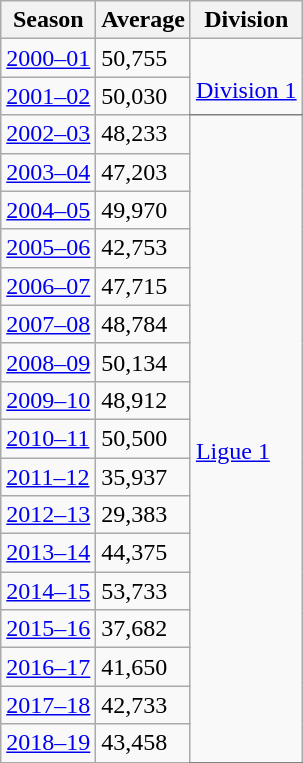<table class="wikitable">
<tr>
<th>Season</th>
<th>Average</th>
<th>Division</th>
</tr>
<tr>
<td><a href='#'>2000–01</a></td>
<td>50,755</td>
<td rowspan=2 style="border-bottom:1px solid grey;" valign="middle"><br><a href='#'>Division 1</a></td>
</tr>
<tr>
<td><a href='#'>2001–02</a></td>
<td>50,030</td>
</tr>
<tr>
<td><a href='#'>2002–03</a></td>
<td>48,233</td>
<td rowspan=17 style="border-bottom:1px solid grey;" valign="middle"><br><a href='#'>Ligue 1</a></td>
</tr>
<tr>
<td><a href='#'>2003–04</a></td>
<td>47,203</td>
</tr>
<tr>
<td><a href='#'>2004–05</a></td>
<td>49,970</td>
</tr>
<tr>
<td><a href='#'>2005–06</a></td>
<td>42,753</td>
</tr>
<tr>
<td><a href='#'>2006–07</a></td>
<td>47,715</td>
</tr>
<tr>
<td><a href='#'>2007–08</a></td>
<td>48,784</td>
</tr>
<tr>
<td><a href='#'>2008–09</a></td>
<td>50,134</td>
</tr>
<tr>
<td><a href='#'>2009–10</a></td>
<td>48,912</td>
</tr>
<tr>
<td><a href='#'>2010–11</a></td>
<td>50,500</td>
</tr>
<tr>
<td><a href='#'>2011–12</a></td>
<td>35,937</td>
</tr>
<tr>
<td><a href='#'>2012–13</a></td>
<td>29,383</td>
</tr>
<tr>
<td><a href='#'>2013–14</a></td>
<td>44,375</td>
</tr>
<tr>
<td><a href='#'>2014–15</a></td>
<td>53,733</td>
</tr>
<tr>
<td><a href='#'>2015–16</a></td>
<td>37,682</td>
</tr>
<tr>
<td><a href='#'>2016–17</a></td>
<td>41,650</td>
</tr>
<tr>
<td><a href='#'>2017–18</a></td>
<td>42,733</td>
</tr>
<tr>
<td><a href='#'>2018–19</a></td>
<td>43,458</td>
</tr>
</table>
